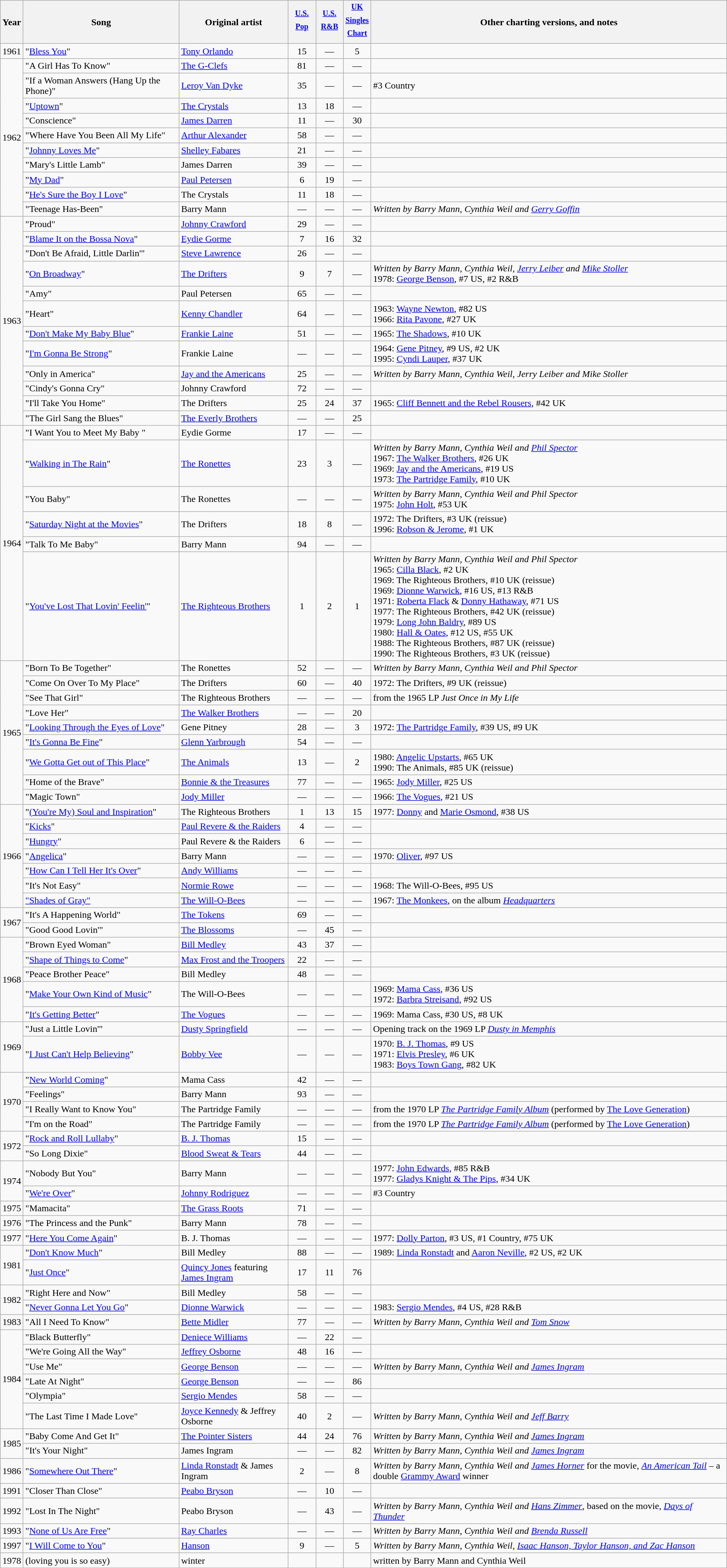<table class="wikitable sortable">
<tr>
<th>Year</th>
<th width="260">Song</th>
<th width="180">Original artist</th>
<th width="40"><sup><a href='#'>U.S. Pop</a></sup></th>
<th width="40"><sup><a href='#'>U.S. R&B</a></sup></th>
<th width="40"><sup><a href='#'>UK Singles Chart</a></sup></th>
<th>Other charting versions, and notes</th>
</tr>
<tr>
<td rowspan="1">1961</td>
<td>"<a href='#'>Bless You</a>"</td>
<td><a href='#'>Tony Orlando</a></td>
<td style="text-align:center">15</td>
<td style="text-align:center">—</td>
<td style="text-align:center">5</td>
<td></td>
</tr>
<tr>
<td rowspan="10">1962</td>
<td>"A Girl Has To Know"</td>
<td><a href='#'>The G-Clefs</a></td>
<td style="text-align:center">81</td>
<td style="text-align:center">—</td>
<td style="text-align:center">—</td>
<td></td>
</tr>
<tr>
<td>"If a Woman Answers (Hang Up the Phone)"</td>
<td><a href='#'>Leroy Van Dyke</a></td>
<td style="text-align:center">35</td>
<td style="text-align:center">—</td>
<td style="text-align:center">—</td>
<td>#3 Country</td>
</tr>
<tr>
<td>"<a href='#'>Uptown</a>"</td>
<td><a href='#'>The Crystals</a></td>
<td style="text-align:center">13</td>
<td style="text-align:center">18</td>
<td style="text-align:center">—</td>
<td></td>
</tr>
<tr>
<td>"Conscience"</td>
<td><a href='#'>James Darren</a></td>
<td style="text-align:center">11</td>
<td style="text-align:center">—</td>
<td style="text-align:center">30</td>
<td></td>
</tr>
<tr>
<td>"Where Have You Been All My Life"</td>
<td><a href='#'>Arthur Alexander</a></td>
<td style="text-align:center">58</td>
<td style="text-align:center">—</td>
<td style="text-align:center">—</td>
<td></td>
</tr>
<tr>
<td>"<a href='#'>Johnny Loves Me</a>"</td>
<td><a href='#'>Shelley Fabares</a></td>
<td style="text-align:center">21</td>
<td style="text-align:center">—</td>
<td style="text-align:center">—</td>
<td></td>
</tr>
<tr>
<td>"Mary's Little Lamb"</td>
<td>James Darren</td>
<td style="text-align:center">39</td>
<td style="text-align:center">—</td>
<td style="text-align:center">—</td>
<td></td>
</tr>
<tr>
<td>"<a href='#'>My Dad</a>"</td>
<td><a href='#'>Paul Petersen</a></td>
<td style="text-align:center">6</td>
<td style="text-align:center">19</td>
<td style="text-align:center">—</td>
<td></td>
</tr>
<tr>
<td>"<a href='#'>He's Sure the Boy I Love</a>"</td>
<td>The Crystals</td>
<td style="text-align:center">11</td>
<td style="text-align:center">18</td>
<td style="text-align:center">—</td>
<td></td>
</tr>
<tr>
<td>"Teenage Has-Been"</td>
<td>Barry Mann</td>
<td style="text-align:center">—</td>
<td style="text-align:center">—</td>
<td style="text-align:center">—</td>
<td><em>Written by Barry Mann, Cynthia Weil and <a href='#'>Gerry Goffin</a></em></td>
</tr>
<tr>
<td rowspan="12">1963</td>
<td>"Proud"</td>
<td><a href='#'>Johnny Crawford</a></td>
<td style="text-align:center">29</td>
<td style="text-align:center">—</td>
<td style="text-align:center">—</td>
<td></td>
</tr>
<tr>
<td>"<a href='#'>Blame It on the Bossa Nova</a>"</td>
<td><a href='#'>Eydie Gorme</a></td>
<td style="text-align:center">7</td>
<td style="text-align:center">16</td>
<td style="text-align:center">32</td>
<td></td>
</tr>
<tr>
<td>"Don't Be Afraid, Little Darlin'"</td>
<td><a href='#'>Steve Lawrence</a></td>
<td style="text-align:center">26</td>
<td style="text-align:center">—</td>
<td style="text-align:center">—</td>
<td></td>
</tr>
<tr>
<td>"<a href='#'>On Broadway</a>"</td>
<td><a href='#'>The Drifters</a></td>
<td style="text-align:center">9</td>
<td style="text-align:center">7</td>
<td style="text-align:center">—</td>
<td><em>Written by Barry Mann, Cynthia Weil, <a href='#'>Jerry Leiber</a> and <a href='#'>Mike Stoller</a></em><br>1978: <a href='#'>George Benson</a>, #7 US, #2 R&B</td>
</tr>
<tr>
<td>"Amy"</td>
<td>Paul Petersen</td>
<td style="text-align:center">65</td>
<td style="text-align:center">—</td>
<td style="text-align:center">—</td>
<td></td>
</tr>
<tr>
<td>"Heart"</td>
<td><a href='#'>Kenny Chandler</a></td>
<td style="text-align:center">64</td>
<td style="text-align:center">—</td>
<td style="text-align:center">—</td>
<td>1963: <a href='#'>Wayne Newton</a>, #82 US<br>1966: <a href='#'>Rita Pavone</a>, #27 UK</td>
</tr>
<tr>
<td>"<a href='#'>Don't Make My Baby Blue</a>"</td>
<td><a href='#'>Frankie Laine</a></td>
<td style="text-align:center">51</td>
<td style="text-align:center">—</td>
<td style="text-align:center">—</td>
<td>1965: <a href='#'>The Shadows</a>, #10 UK</td>
</tr>
<tr>
<td>"<a href='#'>I'm Gonna Be Strong</a>"</td>
<td>Frankie Laine</td>
<td style="text-align:center">—</td>
<td style="text-align:center">—</td>
<td style="text-align:center">—</td>
<td>1964: <a href='#'>Gene Pitney</a>, #9 US, #2 UK<br>1995:  <a href='#'>Cyndi Lauper</a>, #37 UK</td>
</tr>
<tr>
<td>"Only in America"</td>
<td><a href='#'>Jay and the Americans</a></td>
<td style="text-align:center">25</td>
<td style="text-align:center">—</td>
<td style="text-align:center">—</td>
<td><em>Written by Barry Mann, Cynthia Weil, Jerry Leiber and Mike Stoller</em></td>
</tr>
<tr>
<td>"Cindy's Gonna Cry"</td>
<td>Johnny Crawford</td>
<td style="text-align:center">72</td>
<td style="text-align:center">—</td>
<td style="text-align:center">—</td>
<td></td>
</tr>
<tr>
<td>"I'll Take You Home"</td>
<td>The Drifters</td>
<td style="text-align:center">25</td>
<td style="text-align:center">24</td>
<td style="text-align:center">37</td>
<td>1965: <a href='#'>Cliff Bennett and the Rebel Rousers</a>, #42 UK</td>
</tr>
<tr>
<td>"The Girl Sang the Blues"</td>
<td><a href='#'>The Everly Brothers</a></td>
<td style="text-align:center">—</td>
<td style="text-align:center">—</td>
<td style="text-align:center">25</td>
<td></td>
</tr>
<tr>
<td rowspan="6">1964</td>
<td>"I Want You to Meet My Baby "</td>
<td>Eydie Gorme</td>
<td style="text-align:center">17</td>
<td style="text-align:center">—</td>
<td style="text-align:center">—</td>
<td></td>
</tr>
<tr>
<td>"<a href='#'>Walking in The Rain</a>"</td>
<td><a href='#'>The Ronettes</a></td>
<td style="text-align:center">23</td>
<td style="text-align:center">3</td>
<td style="text-align:center">—</td>
<td><em>Written by Barry Mann, Cynthia Weil and <a href='#'>Phil Spector</a></em><br>1967:  <a href='#'>The Walker Brothers</a>, #26 UK<br>1969: <a href='#'>Jay and the Americans</a>, #19 US<br>1973: <a href='#'>The Partridge Family</a>, #10 UK</td>
</tr>
<tr>
<td>"You Baby"</td>
<td>The Ronettes</td>
<td style="text-align:center">—</td>
<td style="text-align:center">—</td>
<td style="text-align:center">—</td>
<td><em>Written by Barry Mann, Cynthia Weil and Phil Spector</em><br>1975:  <a href='#'>John Holt</a>, #53 UK</td>
</tr>
<tr>
<td>"<a href='#'>Saturday Night at the Movies</a>"</td>
<td>The Drifters</td>
<td style="text-align:center">18</td>
<td style="text-align:center">8</td>
<td style="text-align:center">—</td>
<td>1972:  The Drifters, #3 UK (reissue)<br>1996: <a href='#'>Robson & Jerome</a>, #1 UK</td>
</tr>
<tr>
<td>"Talk To Me Baby"</td>
<td>Barry Mann</td>
<td style="text-align:center">94</td>
<td style="text-align:center">—</td>
<td style="text-align:center">—</td>
<td></td>
</tr>
<tr>
<td>"<a href='#'>You've Lost That Lovin' Feelin'</a>"</td>
<td><a href='#'>The Righteous Brothers</a></td>
<td style="text-align:center">1</td>
<td style="text-align:center">2</td>
<td style="text-align:center">1</td>
<td><em>Written by Barry Mann, Cynthia Weil and Phil Spector</em><br>1965: <a href='#'>Cilla Black</a>, #2 UK<br>1969: The Righteous Brothers, #10 UK (reissue)<br>1969: <a href='#'>Dionne Warwick</a>, #16 US, #13 R&B<br>1971: <a href='#'>Roberta Flack</a> & <a href='#'>Donny Hathaway</a>, #71 US<br>1977: The Righteous Brothers, #42 UK (reissue)<br>1979: <a href='#'>Long John Baldry</a>, #89 US<br>1980: <a href='#'>Hall & Oates</a>, #12 US, #55 UK<br>1988: The Righteous Brothers, #87 UK (reissue)<br>1990: The Righteous Brothers, #3 UK (reissue)</td>
</tr>
<tr>
<td rowspan="9">1965</td>
<td>"Born To Be Together"</td>
<td>The Ronettes</td>
<td style="text-align:center">52</td>
<td style="text-align:center">—</td>
<td style="text-align:center">—</td>
<td><em>Written by Barry Mann, Cynthia Weil and Phil Spector</em></td>
</tr>
<tr>
<td>"Come On Over To My Place"</td>
<td>The Drifters</td>
<td style="text-align:center">60</td>
<td style="text-align:center">—</td>
<td style="text-align:center">40</td>
<td>1972: The Drifters, #9 UK (reissue)</td>
</tr>
<tr>
<td>"See That Girl"</td>
<td>The Righteous Brothers</td>
<td style="text-align:center">—</td>
<td style="text-align:center">—</td>
<td style="text-align:center">—</td>
<td>from the 1965 LP <em>Just Once in My Life</em></td>
</tr>
<tr>
<td>"Love Her"</td>
<td><a href='#'>The Walker Brothers</a></td>
<td style="text-align:center">—</td>
<td style="text-align:center">—</td>
<td style="text-align:center">20</td>
<td></td>
</tr>
<tr>
<td>"<a href='#'>Looking Through the Eyes of Love</a>"</td>
<td>Gene Pitney</td>
<td style="text-align:center">28</td>
<td style="text-align:center">—</td>
<td style="text-align:center">3</td>
<td>1972: <a href='#'>The Partridge Family</a>, #39 US, #9 UK</td>
</tr>
<tr>
<td>"<a href='#'>It's Gonna Be Fine</a>"</td>
<td><a href='#'>Glenn Yarbrough</a></td>
<td style="text-align:center">54</td>
<td style="text-align:center">—</td>
<td style="text-align:center">—</td>
<td></td>
</tr>
<tr>
<td>"<a href='#'>We Gotta Get out of This Place</a>"</td>
<td><a href='#'>The Animals</a></td>
<td style="text-align:center">13</td>
<td style="text-align:center">—</td>
<td style="text-align:center">2</td>
<td>1980: <a href='#'>Angelic Upstarts</a>, #65 UK<br>1990: The Animals, #85 UK (reissue)</td>
</tr>
<tr>
<td>"Home of the Brave"</td>
<td><a href='#'>Bonnie & the Treasures</a></td>
<td style="text-align:center">77</td>
<td style="text-align:center">—</td>
<td style="text-align:center">—</td>
<td>1965: <a href='#'>Jody Miller</a>, #25 US</td>
</tr>
<tr>
<td>"Magic Town"</td>
<td><a href='#'>Jody Miller</a></td>
<td style="text-align:center">—</td>
<td style="text-align:center">—</td>
<td style="text-align:center">—</td>
<td>1966: <a href='#'>The Vogues</a>, #21 US</td>
</tr>
<tr>
<td rowspan="7">1966</td>
<td>"<a href='#'>(You're My) Soul and Inspiration</a>"</td>
<td>The Righteous Brothers</td>
<td style="text-align:center">1</td>
<td style="text-align:center">13</td>
<td style="text-align:center">15</td>
<td>1977: <a href='#'>Donny</a> and <a href='#'>Marie Osmond</a>, #38 US</td>
</tr>
<tr>
<td>"<a href='#'>Kicks</a>"</td>
<td><a href='#'>Paul Revere & the Raiders</a></td>
<td style="text-align:center">4</td>
<td style="text-align:center">—</td>
<td style="text-align:center">—</td>
<td></td>
</tr>
<tr>
<td>"<a href='#'>Hungry</a>"</td>
<td>Paul Revere & the Raiders</td>
<td style="text-align:center">6</td>
<td style="text-align:center">—</td>
<td style="text-align:center">—</td>
<td></td>
</tr>
<tr>
<td>"<a href='#'>Angelica</a>"</td>
<td>Barry Mann</td>
<td style="text-align:center">—</td>
<td style="text-align:center">—</td>
<td style="text-align:center">—</td>
<td>1970: <a href='#'>Oliver</a>, #97 US</td>
</tr>
<tr>
<td>"<a href='#'>How Can I Tell Her It's Over</a>"</td>
<td><a href='#'>Andy Williams</a></td>
<td style="text-align:center">—</td>
<td style="text-align:center">—</td>
<td style="text-align:center">—</td>
<td></td>
</tr>
<tr>
<td>"It's Not Easy"</td>
<td><a href='#'>Normie Rowe</a></td>
<td style="text-align:center">—</td>
<td style="text-align:center">—</td>
<td style="text-align:center">—</td>
<td>1968: The Will-O-Bees, #95 US</td>
</tr>
<tr>
<td><a href='#'>"Shades of Gray"</a></td>
<td><a href='#'>The Will-O-Bees</a></td>
<td style="text-align:center">—</td>
<td style="text-align:center">—</td>
<td style="text-align:center">—</td>
<td>1967: <a href='#'>The Monkees</a>, on the album <em><a href='#'>Headquarters</a></em></td>
</tr>
<tr>
<td rowspan="2">1967</td>
<td>"It's A Happening World"</td>
<td><a href='#'>The Tokens</a></td>
<td style="text-align:center">69</td>
<td style="text-align:center">—</td>
<td style="text-align:center">—</td>
<td></td>
</tr>
<tr>
<td>"Good Good Lovin'"</td>
<td><a href='#'>The Blossoms</a></td>
<td style="text-align:center">—</td>
<td style="text-align:center">45</td>
<td style="text-align:center">—</td>
<td></td>
</tr>
<tr>
<td rowspan="5">1968</td>
<td>"Brown Eyed Woman"</td>
<td><a href='#'>Bill Medley</a></td>
<td style="text-align:center">43</td>
<td style="text-align:center">37</td>
<td style="text-align:center">—</td>
<td></td>
</tr>
<tr>
<td>"<a href='#'>Shape of Things to Come</a>"</td>
<td><a href='#'>Max Frost and the Troopers</a></td>
<td style="text-align:center">22</td>
<td style="text-align:center">—</td>
<td style="text-align:center">—</td>
<td></td>
</tr>
<tr>
<td>"Peace Brother Peace"</td>
<td>Bill Medley</td>
<td style="text-align:center">48</td>
<td style="text-align:center">—</td>
<td style="text-align:center">—</td>
<td></td>
</tr>
<tr>
<td>"<a href='#'>Make Your Own Kind of Music</a>"</td>
<td>The Will-O-Bees</td>
<td style="text-align:center">—</td>
<td style="text-align:center">—</td>
<td style="text-align:center">—</td>
<td>1969: <a href='#'>Mama Cass</a>, #36 US<br>1972: <a href='#'>Barbra Streisand</a>, #92 US</td>
</tr>
<tr>
<td>"<a href='#'>It's Getting Better</a>"</td>
<td><a href='#'>The Vogues</a></td>
<td style="text-align:center">—</td>
<td style="text-align:center">—</td>
<td style="text-align:center">—</td>
<td>1969: Mama Cass, #30 US, #8 UK</td>
</tr>
<tr>
<td rowspan="2">1969</td>
<td>"Just a Little Lovin'"</td>
<td><a href='#'>Dusty Springfield</a></td>
<td style="text-align:center">—</td>
<td style="text-align:center">—</td>
<td style="text-align:center">—</td>
<td>Opening track on the 1969 LP <em><a href='#'>Dusty in Memphis</a></em></td>
</tr>
<tr>
<td>"<a href='#'>I Just Can't Help Believing</a>"</td>
<td><a href='#'>Bobby Vee</a></td>
<td style="text-align:center">—</td>
<td style="text-align:center">—</td>
<td style="text-align:center">—</td>
<td>1970: <a href='#'>B. J. Thomas</a>, #9 US<br>1971: <a href='#'>Elvis Presley</a>, #6 UK<br>1983: <a href='#'>Boys Town Gang</a>, #82 UK</td>
</tr>
<tr>
<td rowspan="4">1970</td>
<td>"<a href='#'>New World Coming</a>"</td>
<td>Mama Cass</td>
<td style="text-align:center">42</td>
<td style="text-align:center">—</td>
<td style="text-align:center">—</td>
<td></td>
</tr>
<tr>
<td>"Feelings"</td>
<td>Barry Mann</td>
<td style="text-align:center">93</td>
<td style="text-align:center">—</td>
<td style="text-align:center">—</td>
<td></td>
</tr>
<tr>
<td>"I Really Want to Know You"</td>
<td>The Partridge Family</td>
<td style="text-align:center">—</td>
<td style="text-align:center">—</td>
<td style="text-align:center">—</td>
<td>from the 1970 LP <em><a href='#'>The Partridge Family Album</a></em> (performed by <a href='#'>The Love Generation</a>)</td>
</tr>
<tr>
<td>"I'm on the Road"</td>
<td>The Partridge Family</td>
<td style="text-align:center">—</td>
<td style="text-align:center">—</td>
<td style="text-align:center">—</td>
<td>from the 1970 LP <em><a href='#'>The Partridge Family Album</a></em> (performed by <a href='#'>The Love Generation</a>)</td>
</tr>
<tr>
<td rowspan="2">1972</td>
<td>"<a href='#'>Rock and Roll Lullaby</a>"</td>
<td><a href='#'>B. J. Thomas</a></td>
<td style="text-align:center">15</td>
<td style="text-align:center">—</td>
<td style="text-align:center">—</td>
<td></td>
</tr>
<tr>
<td>"So Long Dixie"</td>
<td><a href='#'>Blood Sweat & Tears</a></td>
<td style="text-align:center">44</td>
<td style="text-align:center">—</td>
<td style="text-align:center">—</td>
<td></td>
</tr>
<tr>
<td rowspan="2">1974</td>
<td>"Nobody But You"</td>
<td>Barry Mann</td>
<td style="text-align:center">—</td>
<td style="text-align:center">—</td>
<td style="text-align:center">—</td>
<td>1977: <a href='#'>John Edwards</a>, #85 R&B<br>1977:  <a href='#'>Gladys Knight & The Pips</a>, #34 UK</td>
</tr>
<tr>
<td>"<a href='#'>We're Over</a>"</td>
<td><a href='#'>Johnny Rodriguez</a></td>
<td style="text-align:center">—</td>
<td style="text-align:center">—</td>
<td style="text-align:center">—</td>
<td>#3 Country</td>
</tr>
<tr>
<td rowspan="1">1975</td>
<td>"Mamacita"</td>
<td><a href='#'>The Grass Roots</a></td>
<td style="text-align:center">71</td>
<td style="text-align:center">—</td>
<td style="text-align:center">—</td>
<td></td>
</tr>
<tr>
<td rowspan="1">1976</td>
<td>"The Princess and the Punk"</td>
<td>Barry Mann</td>
<td style="text-align:center">78</td>
<td style="text-align:center">—</td>
<td style="text-align:center">—</td>
<td></td>
</tr>
<tr>
<td rowspan="1">1977</td>
<td>"<a href='#'>Here You Come Again</a>"</td>
<td>B. J. Thomas</td>
<td style="text-align:center">—</td>
<td style="text-align:center">—</td>
<td style="text-align:center">—</td>
<td>1977: <a href='#'>Dolly Parton</a>, #3 US, #1 Country, #75 UK</td>
</tr>
<tr>
<td rowspan="2">1981</td>
<td>"<a href='#'>Don't Know Much</a>"</td>
<td>Bill Medley</td>
<td style="text-align:center">88</td>
<td style="text-align:center">—</td>
<td style="text-align:center">—</td>
<td>1989:  <a href='#'>Linda Ronstadt</a> and <a href='#'>Aaron Neville</a>, #2 US, #2 UK</td>
</tr>
<tr>
<td>"<a href='#'>Just Once</a>"</td>
<td><a href='#'>Quincy Jones</a> featuring <a href='#'>James Ingram</a></td>
<td style="text-align:center">17</td>
<td style="text-align:center">11</td>
<td style="text-align:center">76</td>
<td></td>
</tr>
<tr>
<td rowspan="2">1982</td>
<td>"Right Here and Now"</td>
<td>Bill Medley</td>
<td style="text-align:center">58</td>
<td style="text-align:center">—</td>
<td style="text-align:center">—</td>
<td></td>
</tr>
<tr>
<td>"<a href='#'>Never Gonna Let You Go</a>"</td>
<td><a href='#'>Dionne Warwick</a></td>
<td style="text-align:center">—</td>
<td style="text-align:center">—</td>
<td style="text-align:center">—</td>
<td>1983: <a href='#'>Sergio Mendes</a>, #4 US, #28 R&B</td>
</tr>
<tr>
<td rowspan="1">1983</td>
<td>"All I Need To Know"</td>
<td><a href='#'>Bette Midler</a></td>
<td style="text-align:center">77</td>
<td style="text-align:center">—</td>
<td style="text-align:center">—</td>
<td><em>Written by Barry Mann, Cynthia Weil and <a href='#'>Tom Snow</a></em></td>
</tr>
<tr>
<td rowspan="6">1984</td>
<td>"Black Butterfly"</td>
<td><a href='#'>Deniece Williams</a></td>
<td style="text-align:center">—</td>
<td style="text-align:center">22</td>
<td style="text-align:center">—</td>
<td></td>
</tr>
<tr>
<td>"We're Going All the Way"</td>
<td><a href='#'>Jeffrey Osborne</a></td>
<td style="text-align:center">48</td>
<td style="text-align:center">16</td>
<td style="text-align:center">—</td>
<td></td>
</tr>
<tr>
<td>"Use Me"</td>
<td><a href='#'>George Benson</a></td>
<td style="text-align:center">—</td>
<td style="text-align:center">—</td>
<td style="text-align:center">—</td>
<td><em>Written by Barry Mann, Cynthia Weil and <a href='#'>James Ingram</a></em></td>
</tr>
<tr>
<td>"Late At Night"</td>
<td><a href='#'>George Benson</a></td>
<td style="text-align:center">—</td>
<td style="text-align:center">—</td>
<td style="text-align:center">86</td>
<td></td>
</tr>
<tr>
<td>"Olympia"</td>
<td><a href='#'>Sergio Mendes</a></td>
<td style="text-align:center">58</td>
<td style="text-align:center">—</td>
<td style="text-align:center">—</td>
<td></td>
</tr>
<tr>
<td>"The Last Time I Made Love"</td>
<td><a href='#'>Joyce Kennedy</a> & Jeffrey Osborne</td>
<td style="text-align:center">40</td>
<td style="text-align:center">2</td>
<td style="text-align:center">—</td>
<td><em>Written by Barry Mann, Cynthia Weil and <a href='#'>Jeff Barry</a></em></td>
</tr>
<tr>
<td rowspan="2">1985</td>
<td>"Baby Come And Get It"</td>
<td><a href='#'>The Pointer Sisters</a></td>
<td style="text-align:center">44</td>
<td style="text-align:center">24</td>
<td style="text-align:center">76</td>
<td><em>Written by Barry Mann, Cynthia Weil and <a href='#'>James Ingram</a></em></td>
</tr>
<tr>
<td>"It's Your Night"</td>
<td>James Ingram</td>
<td style="text-align:center">—</td>
<td style="text-align:center">—</td>
<td style="text-align:center">82</td>
<td><em>Written by Barry Mann, Cynthia Weil and <a href='#'>James Ingram</a></em></td>
</tr>
<tr>
<td rowspan="1">1986</td>
<td>"<a href='#'>Somewhere Out There</a>"</td>
<td><a href='#'>Linda Ronstadt</a> & James Ingram</td>
<td style="text-align:center">2</td>
<td style="text-align:center">—</td>
<td style="text-align:center">8</td>
<td><em>Written by Barry Mann, Cynthia Weil and <a href='#'>James Horner</a></em> for the movie, <em><a href='#'>An American Tail</a></em> – a double <a href='#'>Grammy Award</a> winner</td>
</tr>
<tr>
<td rowspan="1">1991</td>
<td>"Closer Than Close"</td>
<td><a href='#'>Peabo Bryson</a></td>
<td style="text-align:center">—</td>
<td style="text-align:center">10</td>
<td style="text-align:center">—</td>
<td></td>
</tr>
<tr>
<td rowspan="1">1992</td>
<td>"Lost In The Night"</td>
<td>Peabo Bryson</td>
<td style="text-align:center">—</td>
<td style="text-align:center">43</td>
<td style="text-align:center">—</td>
<td><em>Written by Barry Mann, Cynthia Weil and <a href='#'>Hans Zimmer</a></em>, based on the movie, <em><a href='#'>Days of Thunder</a></em></td>
</tr>
<tr>
<td rowspan="1">1993</td>
<td>"<a href='#'>None of Us Are Free</a>"</td>
<td><a href='#'>Ray Charles</a></td>
<td style="text-align:center">—</td>
<td style="text-align:center">—</td>
<td style="text-align:center">—</td>
<td><em>Written by Barry Mann, Cynthia Weil and <a href='#'>Brenda Russell</a></em></td>
</tr>
<tr>
<td rowspan="1">1997</td>
<td>"<a href='#'>I Will Come to You</a>"</td>
<td><a href='#'>Hanson</a></td>
<td style="text-align:center">9</td>
<td style="text-align:center">—</td>
<td style="text-align:center">5</td>
<td><em>Written by Barry Mann, Cynthia Weil, <a href='#'>Isaac Hanson, Taylor Hanson, and Zac Hanson</a></em></td>
</tr>
<tr>
<td>1978</td>
<td>(loving you is so easy)</td>
<td>winter</td>
<td></td>
<td></td>
<td></td>
<td>written by Barry Mann and Cynthia Weil</td>
</tr>
</table>
